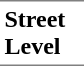<table border=0 cellspacing=0 cellpadding=3>
<tr>
<td style="border-bottom:solid 1px gray;border-top:solid 1px gray;" width=50 valign=top><strong>Street Level</strong></td>
</tr>
</table>
